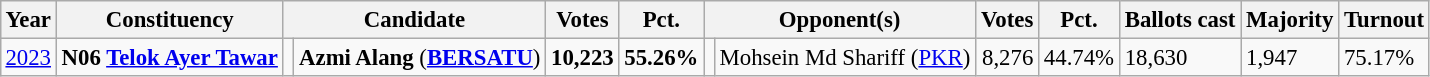<table class="wikitable" style="margin:0.5em ; font-size:95%">
<tr>
<th>Year</th>
<th>Constituency</th>
<th colspan="2">Candidate</th>
<th>Votes</th>
<th>Pct.</th>
<th colspan="2">Opponent(s)</th>
<th>Votes</th>
<th>Pct.</th>
<th>Ballots cast</th>
<th>Majority</th>
<th>Turnout</th>
</tr>
<tr>
<td><a href='#'>2023</a></td>
<td><strong>N06 <a href='#'>Telok Ayer Tawar</a></strong></td>
<td bgcolor=></td>
<td><strong>Azmi Alang</strong> (<a href='#'><strong>BERSATU</strong></a>)</td>
<td align=right><strong>10,223</strong></td>
<td><strong>55.26%</strong></td>
<td></td>
<td>Mohsein Md Shariff (<a href='#'>PKR</a>)</td>
<td align=right>8,276</td>
<td>44.74%</td>
<td>18,630</td>
<td>1,947</td>
<td>75.17%</td>
</tr>
</table>
